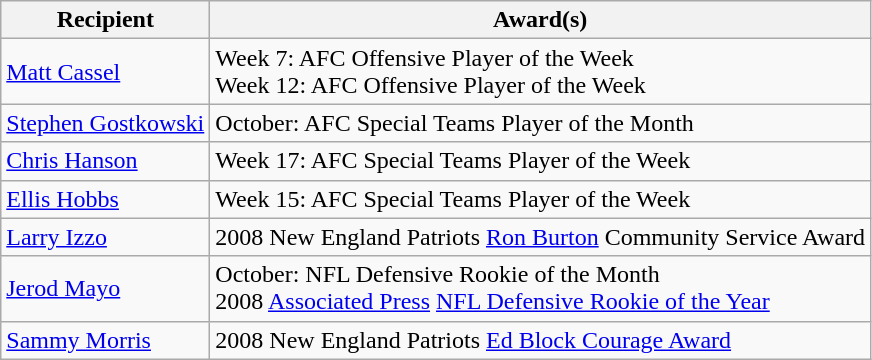<table class="wikitable">
<tr>
<th>Recipient</th>
<th>Award(s)</th>
</tr>
<tr>
<td><a href='#'>Matt Cassel</a></td>
<td>Week 7: AFC Offensive Player of the Week<br>Week 12: AFC Offensive Player of the Week</td>
</tr>
<tr>
<td><a href='#'>Stephen Gostkowski</a></td>
<td>October: AFC Special Teams Player of the Month</td>
</tr>
<tr>
<td><a href='#'>Chris Hanson</a></td>
<td>Week 17: AFC Special Teams Player of the Week</td>
</tr>
<tr>
<td><a href='#'>Ellis Hobbs</a></td>
<td>Week 15: AFC Special Teams Player of the Week</td>
</tr>
<tr>
<td><a href='#'>Larry Izzo</a></td>
<td>2008 New England Patriots <a href='#'>Ron Burton</a> Community Service Award</td>
</tr>
<tr>
<td><a href='#'>Jerod Mayo</a></td>
<td>October: NFL Defensive Rookie of the Month<br>2008 <a href='#'>Associated Press</a> <a href='#'>NFL Defensive Rookie of the Year</a></td>
</tr>
<tr>
<td><a href='#'>Sammy Morris</a></td>
<td>2008 New England Patriots <a href='#'>Ed Block Courage Award</a></td>
</tr>
</table>
